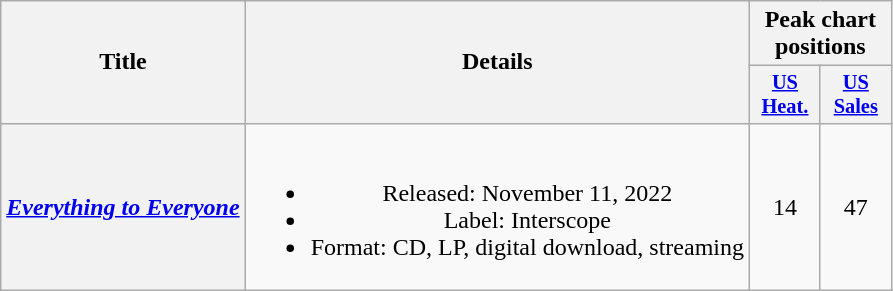<table class="wikitable plainrowheaders" style="text-align:center">
<tr>
<th scope="col" rowspan="2">Title</th>
<th scope="col" rowspan="2">Details</th>
<th scope="col" colspan="2">Peak chart positions</th>
</tr>
<tr>
<th scope="col" style="width:3em;font-size:85%;"><a href='#'>US<br>Heat.</a><br></th>
<th scope="col" style="width:3em;font-size:85%;"><a href='#'>US<br>Sales</a><br></th>
</tr>
<tr>
<th scope="row"><em><a href='#'>Everything to Everyone</a></em></th>
<td><br><ul><li>Released: November 11, 2022</li><li>Label: Interscope</li><li>Format: CD, LP, digital download, streaming</li></ul></td>
<td>14</td>
<td>47</td>
</tr>
</table>
